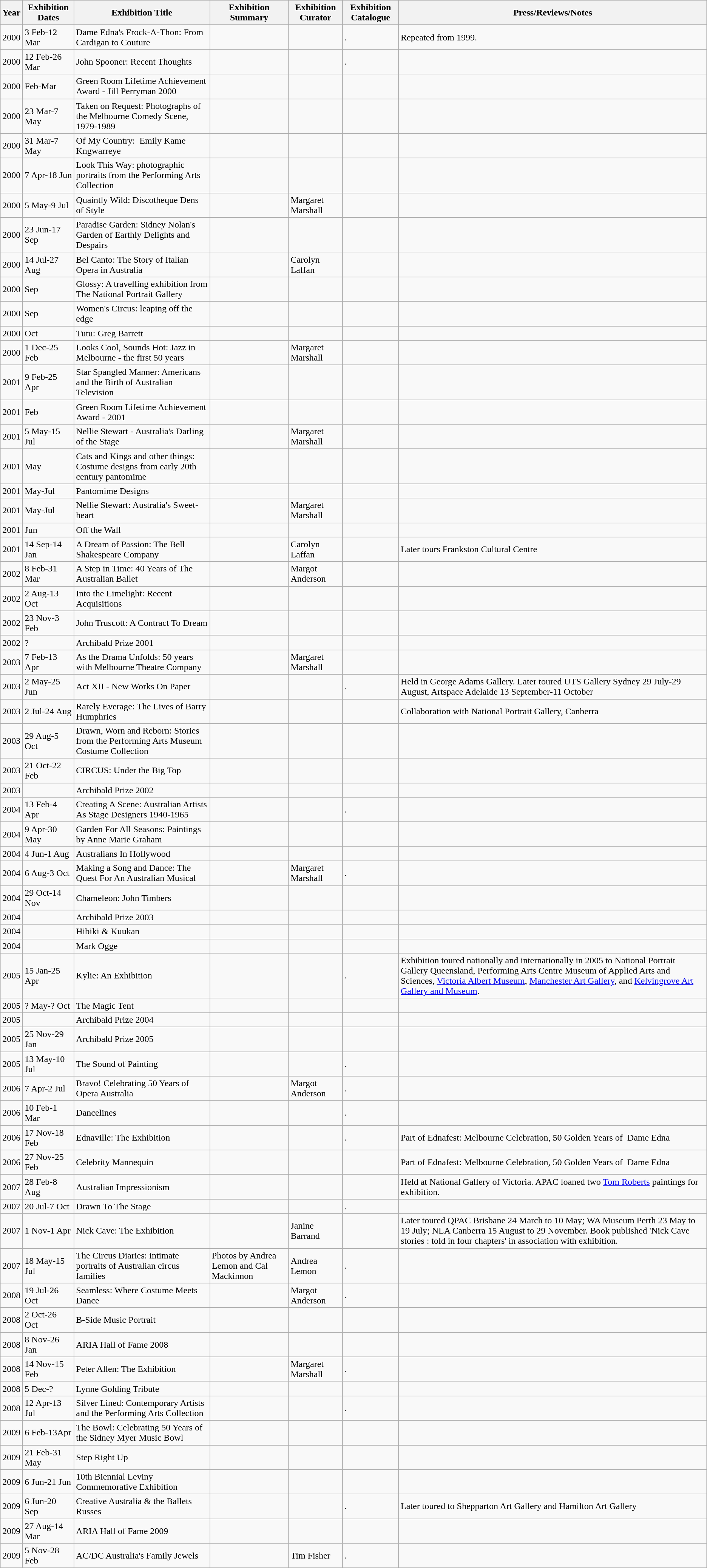<table class="wikitable">
<tr>
<th>Year</th>
<th>Exhibition Dates</th>
<th>Exhibition Title</th>
<th>Exhibition Summary</th>
<th>Exhibition Curator</th>
<th>Exhibition Catalogue</th>
<th>Press/Reviews/Notes</th>
</tr>
<tr>
<td>2000</td>
<td>3 Feb-12 Mar</td>
<td>Dame Edna's Frock-A-Thon: From Cardigan to Couture</td>
<td></td>
<td></td>
<td>.</td>
<td>Repeated from 1999.</td>
</tr>
<tr>
<td>2000</td>
<td>12 Feb-26 Mar</td>
<td>John Spooner: Recent Thoughts</td>
<td></td>
<td></td>
<td>.</td>
<td></td>
</tr>
<tr>
<td>2000</td>
<td>Feb-Mar</td>
<td>Green Room Lifetime Achievement Award - Jill Perryman 2000</td>
<td></td>
<td></td>
<td></td>
<td></td>
</tr>
<tr>
<td>2000</td>
<td>23 Mar-7 May</td>
<td>Taken on Request: Photographs of the Melbourne Comedy Scene, 1979-1989</td>
<td></td>
<td></td>
<td></td>
<td></td>
</tr>
<tr>
<td>2000</td>
<td>31 Mar-7 May</td>
<td>Of My Country:  Emily Kame Kngwarreye</td>
<td></td>
<td></td>
<td></td>
<td></td>
</tr>
<tr>
<td>2000</td>
<td>7 Apr-18 Jun</td>
<td>Look This Way: photographic portraits from the Performing Arts Collection</td>
<td></td>
<td></td>
<td></td>
<td></td>
</tr>
<tr>
<td>2000</td>
<td>5 May-9 Jul</td>
<td>Quaintly Wild: Discotheque Dens of Style</td>
<td></td>
<td>Margaret Marshall</td>
<td></td>
<td></td>
</tr>
<tr>
<td>2000</td>
<td>23 Jun-17 Sep</td>
<td>Paradise Garden: Sidney Nolan's Garden of Earthly Delights and Despairs</td>
<td></td>
<td></td>
<td></td>
<td></td>
</tr>
<tr>
<td>2000</td>
<td>14 Jul-27 Aug</td>
<td>Bel Canto: The Story of Italian Opera in Australia</td>
<td></td>
<td>Carolyn Laffan</td>
<td></td>
<td></td>
</tr>
<tr>
<td>2000</td>
<td>Sep</td>
<td>Glossy: A travelling exhibition from The National Portrait Gallery</td>
<td></td>
<td></td>
<td></td>
<td></td>
</tr>
<tr>
<td>2000</td>
<td>Sep</td>
<td>Women's Circus: leaping off the edge</td>
<td></td>
<td></td>
<td></td>
<td></td>
</tr>
<tr>
<td>2000</td>
<td>Oct</td>
<td>Tutu: Greg Barrett</td>
<td></td>
<td></td>
<td></td>
<td></td>
</tr>
<tr>
<td>2000</td>
<td>1 Dec-25 Feb</td>
<td>Looks Cool, Sounds Hot: Jazz in Melbourne - the first 50 years</td>
<td></td>
<td>Margaret Marshall</td>
<td></td>
<td></td>
</tr>
<tr>
<td>2001</td>
<td>9 Feb-25 Apr</td>
<td>Star Spangled Manner: Americans and the Birth of Australian Television</td>
<td></td>
<td></td>
<td></td>
<td></td>
</tr>
<tr>
<td>2001</td>
<td>Feb</td>
<td>Green Room Lifetime Achievement Award - 2001</td>
<td></td>
<td></td>
<td></td>
<td></td>
</tr>
<tr>
<td>2001</td>
<td>5 May-15 Jul</td>
<td>Nellie Stewart - Australia's Darling of the Stage</td>
<td></td>
<td>Margaret Marshall</td>
<td></td>
<td></td>
</tr>
<tr>
<td>2001</td>
<td>May</td>
<td>Cats and Kings and other things: Costume designs from early 20th century pantomime</td>
<td></td>
<td></td>
<td></td>
<td></td>
</tr>
<tr>
<td>2001</td>
<td>May-Jul</td>
<td>Pantomime Designs</td>
<td></td>
<td></td>
<td></td>
<td></td>
</tr>
<tr>
<td>2001</td>
<td>May-Jul</td>
<td>Nellie Stewart: Australia's Sweet-heart</td>
<td></td>
<td>Margaret Marshall</td>
<td></td>
<td></td>
</tr>
<tr>
<td>2001</td>
<td>Jun</td>
<td>Off the Wall</td>
<td></td>
<td></td>
<td></td>
<td></td>
</tr>
<tr>
<td>2001</td>
<td>14 Sep-14 Jan</td>
<td>A Dream of Passion: The Bell Shakespeare Company</td>
<td></td>
<td>Carolyn Laffan</td>
<td></td>
<td>Later tours Frankston Cultural Centre</td>
</tr>
<tr>
<td>2002</td>
<td>8 Feb-31 Mar</td>
<td>A Step in Time: 40 Years of The Australian Ballet</td>
<td></td>
<td>Margot Anderson</td>
<td></td>
<td></td>
</tr>
<tr>
<td>2002</td>
<td>2 Aug-13 Oct</td>
<td>Into the Limelight: Recent Acquisitions</td>
<td></td>
<td></td>
<td></td>
<td></td>
</tr>
<tr>
<td>2002</td>
<td>23 Nov-3 Feb</td>
<td>John Truscott: A Contract To Dream</td>
<td></td>
<td></td>
<td></td>
<td></td>
</tr>
<tr>
<td>2002</td>
<td>?</td>
<td>Archibald Prize 2001</td>
<td></td>
<td></td>
<td></td>
<td></td>
</tr>
<tr>
<td>2003</td>
<td>7 Feb-13 Apr</td>
<td>As the Drama Unfolds: 50 years with Melbourne Theatre Company</td>
<td></td>
<td>Margaret Marshall</td>
<td></td>
<td></td>
</tr>
<tr>
<td>2003</td>
<td>2 May-25 Jun</td>
<td>Act XII - New Works On Paper</td>
<td></td>
<td></td>
<td>.</td>
<td>Held in George Adams Gallery. Later toured UTS Gallery Sydney 29 July-29 August, Artspace Adelaide 13 September-11 October</td>
</tr>
<tr>
<td>2003</td>
<td>2 Jul-24 Aug</td>
<td>Rarely Everage: The Lives of Barry Humphries</td>
<td></td>
<td></td>
<td></td>
<td>Collaboration with National Portrait Gallery, Canberra</td>
</tr>
<tr>
<td>2003</td>
<td>29 Aug-5 Oct</td>
<td>Drawn, Worn and Reborn: Stories from the Performing Arts Museum Costume Collection</td>
<td></td>
<td></td>
<td></td>
<td></td>
</tr>
<tr>
<td>2003</td>
<td>21 Oct-22 Feb</td>
<td>CIRCUS: Under the Big Top</td>
<td></td>
<td></td>
<td></td>
<td></td>
</tr>
<tr>
<td>2003</td>
<td></td>
<td>Archibald Prize 2002</td>
<td></td>
<td></td>
<td></td>
<td></td>
</tr>
<tr>
<td>2004</td>
<td>13 Feb-4 Apr</td>
<td>Creating A Scene: Australian Artists As Stage Designers 1940-1965</td>
<td></td>
<td></td>
<td>.</td>
<td></td>
</tr>
<tr>
<td>2004</td>
<td>9 Apr-30 May</td>
<td>Garden For All Seasons: Paintings by Anne Marie Graham</td>
<td></td>
<td></td>
<td></td>
<td></td>
</tr>
<tr>
<td>2004</td>
<td>4 Jun-1 Aug</td>
<td>Australians In Hollywood</td>
<td></td>
<td></td>
<td></td>
<td></td>
</tr>
<tr>
<td>2004</td>
<td>6 Aug-3 Oct</td>
<td>Making a Song and Dance: The Quest For An Australian Musical</td>
<td></td>
<td>Margaret Marshall</td>
<td>.</td>
<td></td>
</tr>
<tr>
<td>2004</td>
<td>29 Oct-14 Nov</td>
<td>Chameleon: John Timbers</td>
<td></td>
<td></td>
<td></td>
<td></td>
</tr>
<tr>
<td>2004</td>
<td></td>
<td>Archibald Prize 2003</td>
<td></td>
<td></td>
<td></td>
<td></td>
</tr>
<tr>
<td>2004</td>
<td></td>
<td>Hibiki & Kuukan</td>
<td></td>
<td></td>
<td></td>
<td></td>
</tr>
<tr>
<td>2004</td>
<td></td>
<td>Mark Ogge</td>
<td></td>
<td></td>
<td></td>
<td></td>
</tr>
<tr>
<td>2005</td>
<td>15 Jan-25 Apr</td>
<td>Kylie: An Exhibition</td>
<td></td>
<td></td>
<td>.</td>
<td>Exhibition toured nationally and internationally in 2005 to National Portrait Gallery Queensland, Performing Arts Centre Museum of Applied Arts and Sciences, <a href='#'>Victoria Albert Museum</a>, <a href='#'>Manchester Art Gallery</a>, and <a href='#'>Kelvingrove Art Gallery and Museum</a>.</td>
</tr>
<tr>
<td>2005</td>
<td>? May-? Oct</td>
<td>The Magic Tent</td>
<td></td>
<td></td>
<td></td>
<td></td>
</tr>
<tr>
<td>2005</td>
<td></td>
<td>Archibald Prize 2004</td>
<td></td>
<td></td>
<td></td>
<td></td>
</tr>
<tr>
<td>2005</td>
<td>25 Nov-29 Jan</td>
<td>Archibald Prize 2005</td>
<td></td>
<td></td>
<td></td>
<td></td>
</tr>
<tr>
<td>2005</td>
<td>13 May-10 Jul</td>
<td>The Sound of Painting</td>
<td></td>
<td></td>
<td>.</td>
<td></td>
</tr>
<tr>
<td>2006</td>
<td>7 Apr-2 Jul</td>
<td>Bravo! Celebrating 50 Years of Opera Australia</td>
<td></td>
<td>Margot Anderson</td>
<td>.</td>
<td></td>
</tr>
<tr>
<td>2006</td>
<td>10 Feb-1 Mar</td>
<td>Dancelines</td>
<td></td>
<td></td>
<td>.</td>
<td></td>
</tr>
<tr>
<td>2006</td>
<td>17 Nov-18 Feb</td>
<td>Ednaville: The Exhibition</td>
<td></td>
<td></td>
<td>.</td>
<td>Part of Ednafest: Melbourne Celebration, 50 Golden Years of  Dame Edna</td>
</tr>
<tr>
<td>2006</td>
<td>27 Nov-25 Feb</td>
<td>Celebrity Mannequin</td>
<td></td>
<td></td>
<td></td>
<td>Part of Ednafest: Melbourne Celebration, 50 Golden Years of  Dame Edna</td>
</tr>
<tr>
<td>2007</td>
<td>28 Feb-8 Aug</td>
<td>Australian Impressionism</td>
<td></td>
<td></td>
<td></td>
<td>Held at National Gallery of Victoria. APAC loaned two <a href='#'>Tom Roberts</a> paintings for exhibition.</td>
</tr>
<tr>
<td>2007</td>
<td>20 Jul-7 Oct</td>
<td>Drawn To The Stage</td>
<td></td>
<td></td>
<td>.</td>
<td></td>
</tr>
<tr>
<td>2007</td>
<td>1 Nov-1 Apr</td>
<td>Nick Cave: The Exhibition</td>
<td></td>
<td>Janine Barrand</td>
<td></td>
<td>Later toured QPAC Brisbane 24 March to 10 May; WA Museum Perth 23 May to 19 July; NLA Canberra 15 August to 29 November. Book published 'Nick Cave stories : told in four chapters' in association with exhibition.</td>
</tr>
<tr>
<td>2007</td>
<td>18 May-15 Jul</td>
<td>The Circus Diaries: intimate portraits of Australian circus families</td>
<td>Photos by Andrea Lemon and Cal Mackinnon</td>
<td>Andrea Lemon</td>
<td>.</td>
<td></td>
</tr>
<tr>
<td>2008</td>
<td>19 Jul-26 Oct</td>
<td>Seamless: Where Costume Meets Dance</td>
<td></td>
<td>Margot Anderson</td>
<td>.</td>
<td></td>
</tr>
<tr>
<td>2008</td>
<td>2 Oct-26 Oct</td>
<td>B-Side Music Portrait</td>
<td></td>
<td></td>
<td></td>
<td></td>
</tr>
<tr>
<td>2008</td>
<td>8 Nov-26 Jan</td>
<td>ARIA Hall of Fame 2008</td>
<td></td>
<td></td>
<td></td>
<td></td>
</tr>
<tr>
<td>2008</td>
<td>14 Nov-15 Feb</td>
<td>Peter Allen: The Exhibition</td>
<td></td>
<td>Margaret Marshall</td>
<td>.</td>
<td></td>
</tr>
<tr>
<td>2008</td>
<td>5 Dec-?</td>
<td>Lynne Golding Tribute</td>
<td></td>
<td></td>
<td></td>
<td></td>
</tr>
<tr>
<td>2008</td>
<td>12 Apr-13 Jul</td>
<td>Silver Lined: Contemporary Artists and the Performing Arts Collection</td>
<td></td>
<td></td>
<td>.</td>
<td></td>
</tr>
<tr>
<td>2009</td>
<td>6 Feb-13Apr</td>
<td>The Bowl: Celebrating 50 Years of the Sidney Myer Music Bowl</td>
<td></td>
<td></td>
<td></td>
<td></td>
</tr>
<tr>
<td>2009</td>
<td>21 Feb-31 May</td>
<td>Step Right Up</td>
<td></td>
<td></td>
<td></td>
<td></td>
</tr>
<tr>
<td>2009</td>
<td>6 Jun-21 Jun</td>
<td>10th Biennial Leviny Commemorative Exhibition</td>
<td></td>
<td></td>
<td></td>
<td></td>
</tr>
<tr>
<td>2009</td>
<td>6 Jun-20 Sep</td>
<td>Creative Australia & the Ballets Russes</td>
<td></td>
<td></td>
<td>.</td>
<td>Later toured to Shepparton Art Gallery and Hamilton Art Gallery</td>
</tr>
<tr>
<td>2009</td>
<td>27 Aug-14 Mar</td>
<td>ARIA Hall of Fame 2009</td>
<td></td>
<td></td>
<td></td>
<td></td>
</tr>
<tr>
<td>2009</td>
<td>5 Nov-28 Feb</td>
<td>AC/DC Australia's Family Jewels</td>
<td></td>
<td>Tim Fisher</td>
<td>.</td>
<td></td>
</tr>
</table>
